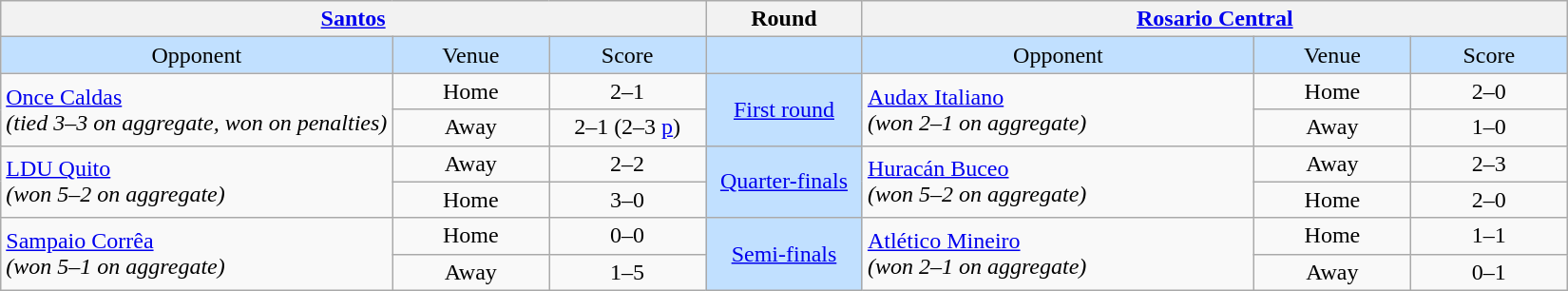<table class="wikitable" style="text-align: center;">
<tr>
<th colspan=3> <a href='#'>Santos</a></th>
<th>Round</th>
<th colspan=3> <a href='#'>Rosario Central</a></th>
</tr>
<tr bgcolor=#c1e0ff>
<td width=25%>Opponent</td>
<td width=10%>Venue</td>
<td width=10%>Score</td>
<td width=10%></td>
<td width=25%>Opponent</td>
<td width=10%>Venue</td>
<td width=10%>Score</td>
</tr>
<tr>
<td rowspan=2 align=left> <a href='#'>Once Caldas</a><br><em>(tied 3–3 on aggregate, won on penalties)</em></td>
<td>Home</td>
<td>2–1</td>
<td rowspan=2 bgcolor=#c1e0ff><a href='#'>First round</a></td>
<td rowspan=2 align=left> <a href='#'>Audax Italiano</a><br><em>(won 2–1 on aggregate)</em></td>
<td>Home</td>
<td>2–0</td>
</tr>
<tr>
<td>Away</td>
<td>2–1 (2–3 <a href='#'>p</a>)</td>
<td>Away</td>
<td>1–0</td>
</tr>
<tr>
<td rowspan=2 align=left> <a href='#'>LDU Quito</a><br><em>(won 5–2 on aggregate)</em></td>
<td>Away</td>
<td>2–2</td>
<td rowspan=2 bgcolor=#c1e0ff><a href='#'>Quarter-finals</a></td>
<td rowspan=2 align=left> <a href='#'>Huracán Buceo</a><br><em>(won 5–2 on aggregate)</em></td>
<td>Away</td>
<td>2–3</td>
</tr>
<tr>
<td>Home</td>
<td>3–0</td>
<td>Home</td>
<td>2–0</td>
</tr>
<tr>
<td rowspan=2 align=left> <a href='#'>Sampaio Corrêa</a><br><em>(won 5–1 on aggregate)</em></td>
<td>Home</td>
<td>0–0</td>
<td rowspan=2 bgcolor=#c1e0ff><a href='#'>Semi-finals</a></td>
<td rowspan=2 align=left> <a href='#'>Atlético Mineiro</a><br><em>(won 2–1 on aggregate)</em></td>
<td>Home</td>
<td>1–1</td>
</tr>
<tr>
<td>Away</td>
<td>1–5</td>
<td>Away</td>
<td>0–1</td>
</tr>
</table>
